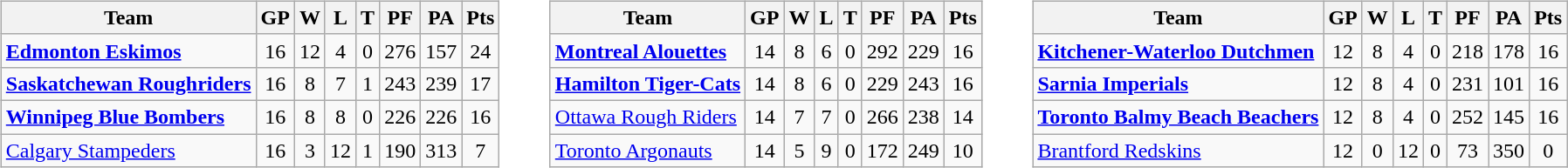<table cellspacing="20">
<tr>
<td valign="top"><br><table class="wikitable">
<tr>
<th>Team</th>
<th>GP</th>
<th>W</th>
<th>L</th>
<th>T</th>
<th>PF</th>
<th>PA</th>
<th>Pts</th>
</tr>
<tr align="center">
<td align="left"><strong><a href='#'>Edmonton Eskimos</a></strong></td>
<td>16</td>
<td>12</td>
<td>4</td>
<td>0</td>
<td>276</td>
<td>157</td>
<td>24</td>
</tr>
<tr align="center">
<td align="left"><strong><a href='#'>Saskatchewan Roughriders</a></strong></td>
<td>16</td>
<td>8</td>
<td>7</td>
<td>1</td>
<td>243</td>
<td>239</td>
<td>17</td>
</tr>
<tr align="center">
<td align="left"><strong><a href='#'>Winnipeg Blue Bombers</a></strong></td>
<td>16</td>
<td>8</td>
<td>8</td>
<td>0</td>
<td>226</td>
<td>226</td>
<td>16</td>
</tr>
<tr align="center">
<td align="left"><a href='#'>Calgary Stampeders</a></td>
<td>16</td>
<td>3</td>
<td>12</td>
<td>1</td>
<td>190</td>
<td>313</td>
<td>7</td>
</tr>
</table>
</td>
<td valign="top"><br><table class="wikitable">
<tr>
<th>Team</th>
<th>GP</th>
<th>W</th>
<th>L</th>
<th>T</th>
<th>PF</th>
<th>PA</th>
<th>Pts</th>
</tr>
<tr align="center">
<td align="left"><strong><a href='#'>Montreal Alouettes</a></strong></td>
<td>14</td>
<td>8</td>
<td>6</td>
<td>0</td>
<td>292</td>
<td>229</td>
<td>16</td>
</tr>
<tr align="center">
<td align="left"><strong><a href='#'>Hamilton Tiger-Cats</a></strong></td>
<td>14</td>
<td>8</td>
<td>6</td>
<td>0</td>
<td>229</td>
<td>243</td>
<td>16</td>
</tr>
<tr align="center">
<td align="left"><a href='#'>Ottawa Rough Riders</a></td>
<td>14</td>
<td>7</td>
<td>7</td>
<td>0</td>
<td>266</td>
<td>238</td>
<td>14</td>
</tr>
<tr align="center">
<td align="left"><a href='#'>Toronto Argonauts</a></td>
<td>14</td>
<td>5</td>
<td>9</td>
<td>0</td>
<td>172</td>
<td>249</td>
<td>10</td>
</tr>
</table>
</td>
<td valign="top"><br><table class="wikitable">
<tr>
<th>Team</th>
<th>GP</th>
<th>W</th>
<th>L</th>
<th>T</th>
<th>PF</th>
<th>PA</th>
<th>Pts</th>
</tr>
<tr align="center">
<td align="left"><strong><a href='#'>Kitchener-Waterloo Dutchmen</a></strong></td>
<td>12</td>
<td>8</td>
<td>4</td>
<td>0</td>
<td>218</td>
<td>178</td>
<td>16</td>
</tr>
<tr align="center">
<td align="left"><strong><a href='#'>Sarnia Imperials</a></strong></td>
<td>12</td>
<td>8</td>
<td>4</td>
<td>0</td>
<td>231</td>
<td>101</td>
<td>16</td>
</tr>
<tr align="center">
<td align="left"><strong><a href='#'>Toronto Balmy Beach Beachers</a></strong></td>
<td>12</td>
<td>8</td>
<td>4</td>
<td>0</td>
<td>252</td>
<td>145</td>
<td>16</td>
</tr>
<tr align="center">
<td align="left"><a href='#'>Brantford Redskins</a></td>
<td>12</td>
<td>0</td>
<td>12</td>
<td>0</td>
<td>73</td>
<td>350</td>
<td>0</td>
</tr>
</table>
</td>
</tr>
</table>
